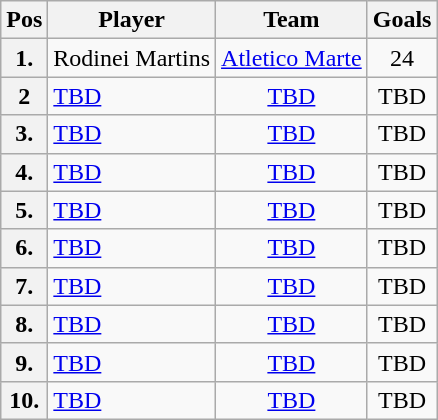<table class="wikitable">
<tr>
<th align="center">Pos</th>
<th align="center">Player</th>
<th align="center">Team</th>
<th align="center">Goals</th>
</tr>
<tr>
<th align="center">1.</th>
<td> Rodinei Martins</td>
<td align="center"><a href='#'>Atletico Marte</a></td>
<td align="center">24</td>
</tr>
<tr>
<th align="center">2</th>
<td>  <a href='#'>TBD</a></td>
<td align="center"><a href='#'>TBD</a></td>
<td align="center">TBD</td>
</tr>
<tr>
<th align="center">3.</th>
<td>  <a href='#'>TBD</a></td>
<td align="center"><a href='#'>TBD</a></td>
<td align="center">TBD</td>
</tr>
<tr>
<th align="center">4.</th>
<td>  <a href='#'>TBD</a></td>
<td align="center"><a href='#'>TBD</a></td>
<td align="center">TBD</td>
</tr>
<tr>
<th align="center">5.</th>
<td>  <a href='#'>TBD</a></td>
<td align="center"><a href='#'>TBD</a></td>
<td align="center">TBD</td>
</tr>
<tr>
<th align="center">6.</th>
<td>  <a href='#'>TBD</a></td>
<td align="center"><a href='#'>TBD</a></td>
<td align="center">TBD</td>
</tr>
<tr>
<th align="center">7.</th>
<td>  <a href='#'>TBD</a></td>
<td align="center"><a href='#'>TBD</a></td>
<td align="center">TBD</td>
</tr>
<tr>
<th align="center">8.</th>
<td>  <a href='#'>TBD</a></td>
<td align="center"><a href='#'>TBD</a></td>
<td align="center">TBD</td>
</tr>
<tr>
<th align="center">9.</th>
<td>  <a href='#'>TBD</a></td>
<td align="center"><a href='#'>TBD</a></td>
<td align="center">TBD</td>
</tr>
<tr>
<th align="center">10.</th>
<td>  <a href='#'>TBD</a></td>
<td align="center"><a href='#'>TBD</a></td>
<td align="center">TBD</td>
</tr>
</table>
